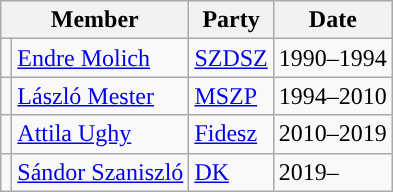<table class=wikitable>
<tr>
<th colspan=2>Member</th>
<th>Party</th>
<th>Date</th>
</tr>
<tr>
<td style="background-color:"></td>
<td><a href='#'>Endre Molich</a></td>
<td><a href='#'>SZDSZ</a></td>
<td>1990–1994</td>
</tr>
<tr>
<td style="background-color:"></td>
<td><a href='#'>László Mester</a></td>
<td><a href='#'>MSZP</a></td>
<td>1994–2010</td>
</tr>
<tr>
<td style="background-color:"></td>
<td><a href='#'>Attila Ughy</a></td>
<td><a href='#'>Fidesz</a></td>
<td>2010–2019</td>
</tr>
<tr>
<td style="background-color:"></td>
<td><a href='#'>Sándor Szaniszló</a></td>
<td><a href='#'>DK</a></td>
<td>2019–</td>
</tr>
</table>
